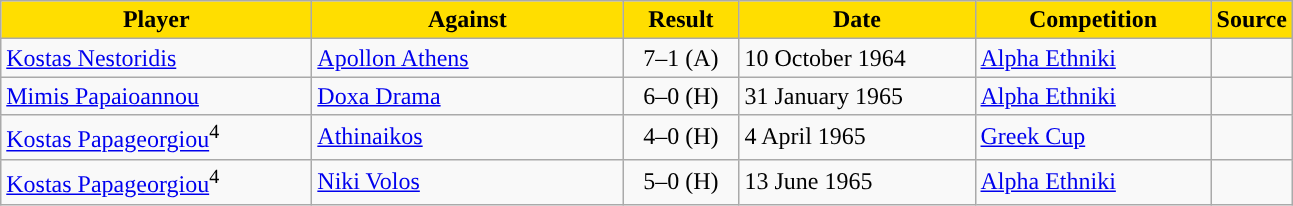<table class="wikitable">
<tr>
<th width=200 style="background:#FFDE00">Player</th>
<th width=200 style="background:#FFDE00">Against</th>
<th width=70 style="background:#FFDE00">Result</th>
<th width=150 style="background:#FFDE00">Date</th>
<th width=150 style="background:#FFDE00">Competition</th>
<th style="background:#FFDE00">Source</th>
</tr>
<tr>
<td> <a href='#'>Kostas Nestoridis</a></td>
<td> <a href='#'>Apollon Athens</a></td>
<td align=center>7–1 (A)</td>
<td>10 October 1964</td>
<td><a href='#'>Alpha Ethniki</a></td>
<td align=center></td>
</tr>
<tr>
<td> <a href='#'>Mimis Papaioannou</a></td>
<td> <a href='#'>Doxa Drama</a></td>
<td align=center>6–0 (H)</td>
<td>31 January 1965</td>
<td><a href='#'>Alpha Ethniki</a></td>
<td align=center></td>
</tr>
<tr>
<td> <a href='#'>Kostas Papageorgiou</a><sup>4</sup></td>
<td> <a href='#'>Athinaikos</a></td>
<td align=center>4–0 (H)</td>
<td>4 April 1965</td>
<td><a href='#'>Greek Cup</a></td>
<td align=center></td>
</tr>
<tr>
<td> <a href='#'>Kostas Papageorgiou</a><sup>4</sup></td>
<td> <a href='#'>Niki Volos</a></td>
<td align=center>5–0 (H)</td>
<td>13 June 1965</td>
<td><a href='#'>Alpha Ethniki</a></td>
<td align=center></td>
</tr>
</table>
